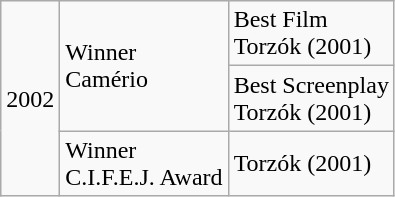<table class="wikitable">
<tr>
<td rowspan="3">2002</td>
<td rowspan="2">Winner<br>Camério</td>
<td>Best Film<br>Torzók (2001)</td>
</tr>
<tr>
<td>Best Screenplay<br>Torzók (2001)</td>
</tr>
<tr>
<td rowspan="1">Winner<br>C.I.F.E.J. Award</td>
<td>Torzók (2001)</td>
</tr>
</table>
